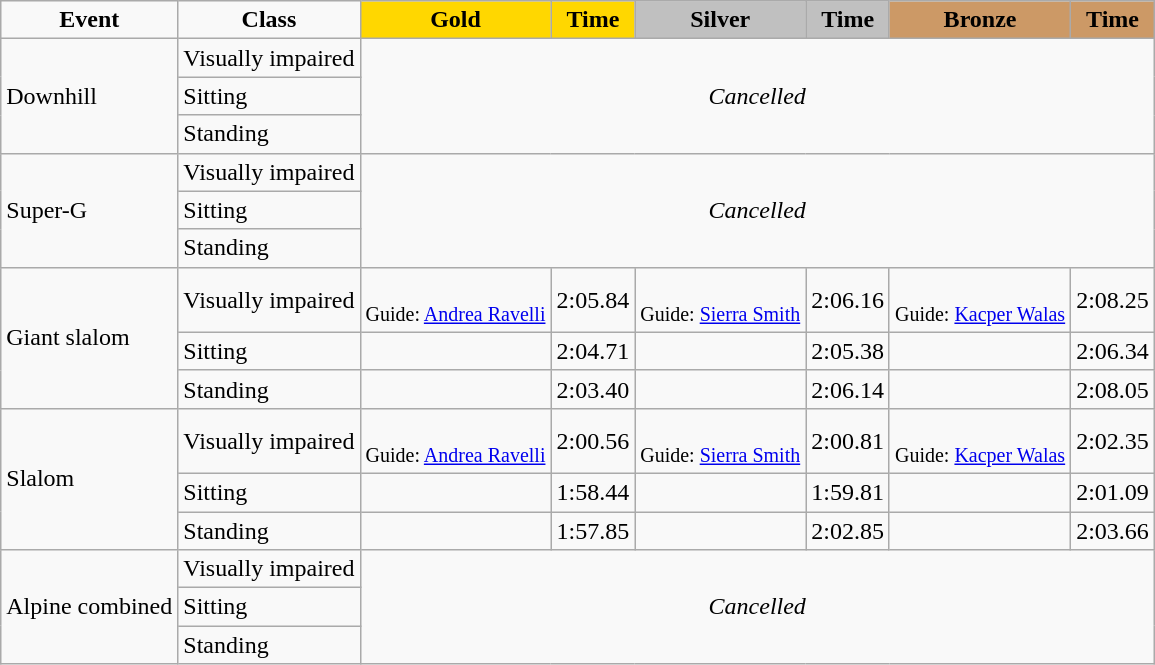<table class="wikitable">
<tr>
<td align="center"><strong>Event</strong></td>
<td align="center"><strong>Class</strong></td>
<td align="center" bgcolor="gold"><strong>Gold</strong></td>
<td align="center" bgcolor="gold"><strong>Time</strong></td>
<td align="center" bgcolor="silver"><strong>Silver</strong></td>
<td align="center" bgcolor="silver"><strong>Time</strong></td>
<td align="center" bgcolor="CC9966"><strong>Bronze</strong></td>
<td align="center" bgcolor="CC9966"><strong>Time</strong></td>
</tr>
<tr>
<td rowspan="3">Downhill</td>
<td>Visually impaired</td>
<td colspan=6 rowspan=3 align=center><em>Cancelled</em></td>
</tr>
<tr>
<td>Sitting</td>
</tr>
<tr>
<td>Standing</td>
</tr>
<tr>
<td rowspan="3">Super-G</td>
<td>Visually impaired</td>
<td colspan=6 rowspan=3 align=center><em>Cancelled</em></td>
</tr>
<tr>
<td>Sitting</td>
</tr>
<tr>
<td>Standing</td>
</tr>
<tr>
<td rowspan="3">Giant slalom</td>
<td>Visually impaired</td>
<td><br><small>Guide: <a href='#'>Andrea Ravelli</a></small></td>
<td>2:05.84</td>
<td><br><small>Guide: <a href='#'>Sierra Smith</a></small></td>
<td>2:06.16</td>
<td> <br><small>Guide: <a href='#'>Kacper Walas</a></small></td>
<td>2:08.25</td>
</tr>
<tr>
<td>Sitting</td>
<td></td>
<td>2:04.71</td>
<td></td>
<td>2:05.38</td>
<td></td>
<td>2:06.34</td>
</tr>
<tr>
<td>Standing</td>
<td></td>
<td>2:03.40</td>
<td></td>
<td>2:06.14</td>
<td></td>
<td>2:08.05</td>
</tr>
<tr>
<td rowspan="3">Slalom</td>
<td>Visually impaired</td>
<td><br><small>Guide: <a href='#'>Andrea Ravelli</a></small></td>
<td>2:00.56</td>
<td><br><small>Guide: <a href='#'>Sierra Smith</a></small></td>
<td>2:00.81</td>
<td> <br><small>Guide: <a href='#'>Kacper Walas</a></small></td>
<td>2:02.35</td>
</tr>
<tr>
<td>Sitting</td>
<td></td>
<td>1:58.44</td>
<td></td>
<td>1:59.81</td>
<td></td>
<td>2:01.09</td>
</tr>
<tr>
<td>Standing</td>
<td></td>
<td>1:57.85</td>
<td></td>
<td>2:02.85</td>
<td></td>
<td>2:03.66</td>
</tr>
<tr>
<td rowspan="3">Alpine combined</td>
<td>Visually impaired</td>
<td colspan=6 rowspan=3 align=center><em>Cancelled</em></td>
</tr>
<tr>
<td>Sitting</td>
</tr>
<tr>
<td>Standing</td>
</tr>
</table>
